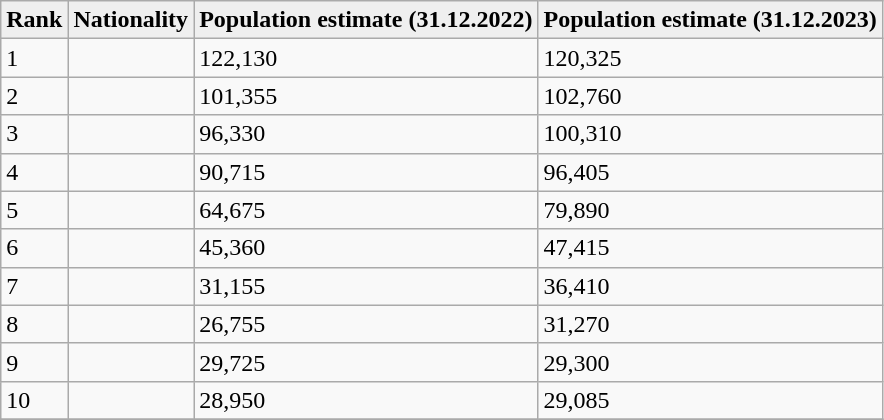<table class="wikitable">
<tr>
<th style="background:#efefef;">Rank</th>
<th style="background:#efefef;">Nationality</th>
<th style="background:#efefef;">Population estimate (31.12.2022)</th>
<th style="background:#efefef;">Population estimate (31.12.2023)</th>
</tr>
<tr>
<td>1</td>
<td></td>
<td>122,130</td>
<td>120,325</td>
</tr>
<tr>
<td>2</td>
<td></td>
<td>101,355</td>
<td>102,760</td>
</tr>
<tr>
<td>3</td>
<td></td>
<td>96,330</td>
<td>100,310</td>
</tr>
<tr>
<td>4</td>
<td></td>
<td>90,715</td>
<td>96,405</td>
</tr>
<tr>
<td>5</td>
<td></td>
<td>64,675</td>
<td>79,890</td>
</tr>
<tr>
<td>6</td>
<td></td>
<td>45,360</td>
<td>47,415</td>
</tr>
<tr>
<td>7</td>
<td></td>
<td>31,155</td>
<td>36,410</td>
</tr>
<tr>
<td>8</td>
<td></td>
<td>26,755</td>
<td>31,270</td>
</tr>
<tr>
<td>9</td>
<td></td>
<td>29,725</td>
<td>29,300</td>
</tr>
<tr>
<td>10</td>
<td></td>
<td>28,950</td>
<td>29,085</td>
</tr>
<tr>
</tr>
</table>
